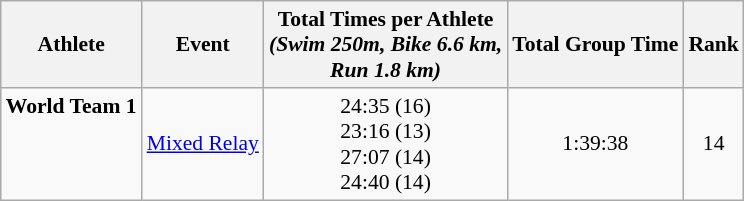<table class="wikitable" style="font-size:90%;">
<tr>
<th>Athlete</th>
<th>Event</th>
<th>Total Times per Athlete <br> <em>(Swim 250m, Bike 6.6 km, <br> Run 1.8 km)</em></th>
<th>Total Group Time</th>
<th>Rank</th>
</tr>
<tr align=center>
<td align=left><strong>World Team 1</strong><br><br><br><br></td>
<td align=left><a href='#'>Mixed Relay</a></td>
<td valign=bottom>24:35 (16)<br>23:16 (13)<br>27:07 (14)<br>24:40 (14)</td>
<td>1:39:38</td>
<td>14</td>
</tr>
</table>
